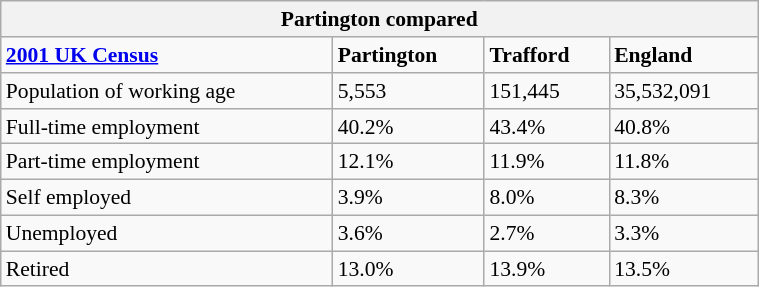<table class="wikitable" style="float: right; margin-left: 1em; width: 40%; font-size: 90%;" cellspacing="5">
<tr>
<th colspan="4"><strong>Partington compared</strong></th>
</tr>
<tr>
<td><strong><a href='#'>2001 UK Census</a></strong></td>
<td><strong>Partington</strong></td>
<td><strong>Trafford</strong></td>
<td><strong>England</strong></td>
</tr>
<tr>
<td>Population of working age</td>
<td>5,553</td>
<td>151,445</td>
<td>35,532,091</td>
</tr>
<tr>
<td>Full-time employment</td>
<td>40.2%</td>
<td>43.4%</td>
<td>40.8%</td>
</tr>
<tr>
<td>Part-time employment</td>
<td>12.1%</td>
<td>11.9%</td>
<td>11.8%</td>
</tr>
<tr>
<td>Self employed</td>
<td>3.9%</td>
<td>8.0%</td>
<td>8.3%</td>
</tr>
<tr>
<td>Unemployed</td>
<td>3.6%</td>
<td>2.7%</td>
<td>3.3%</td>
</tr>
<tr>
<td>Retired</td>
<td>13.0%</td>
<td>13.9%</td>
<td>13.5%</td>
</tr>
</table>
